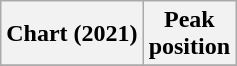<table class="wikitable plainrowheaders" style="text-align:center">
<tr>
<th>Chart (2021)</th>
<th>Peak<br>position</th>
</tr>
<tr>
</tr>
</table>
